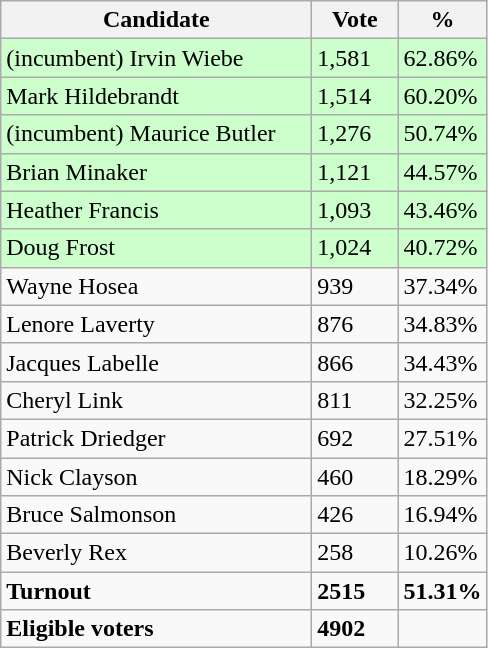<table class="wikitable">
<tr>
<th bgcolor="#DDDDFF" width="200px">Candidate</th>
<th bgcolor="#DDDDFF" width="50px">Vote</th>
<th bgcolor="#DDDDFF" width="50px">%</th>
</tr>
<tr style="text-align:left; background:#cfc;">
<td>(incumbent) Irvin Wiebe</td>
<td>1,581</td>
<td>62.86%</td>
</tr>
<tr style="text-align:left; background:#cfc;">
<td>Mark Hildebrandt</td>
<td>1,514</td>
<td>60.20%</td>
</tr>
<tr style="text-align:left; background:#cfc;">
<td>(incumbent) Maurice Butler</td>
<td>1,276</td>
<td>50.74%</td>
</tr>
<tr style="text-align:left; background:#cfc;">
<td>Brian Minaker</td>
<td>1,121</td>
<td>44.57%</td>
</tr>
<tr style="text-align:left; background:#cfc;">
<td>Heather Francis</td>
<td>1,093</td>
<td>43.46%</td>
</tr>
<tr style="text-align:left; background:#cfc;">
<td>Doug Frost</td>
<td>1,024</td>
<td>40.72%</td>
</tr>
<tr>
<td>Wayne Hosea</td>
<td>939</td>
<td>37.34%</td>
</tr>
<tr>
<td>Lenore Laverty</td>
<td>876</td>
<td>34.83%</td>
</tr>
<tr>
<td>Jacques Labelle</td>
<td>866</td>
<td>34.43%</td>
</tr>
<tr>
<td>Cheryl Link</td>
<td>811</td>
<td>32.25%</td>
</tr>
<tr>
<td>Patrick Driedger</td>
<td>692</td>
<td>27.51%</td>
</tr>
<tr>
<td>Nick Clayson</td>
<td>460</td>
<td>18.29%</td>
</tr>
<tr>
<td>Bruce Salmonson</td>
<td>426</td>
<td>16.94%</td>
</tr>
<tr>
<td>Beverly Rex</td>
<td>258</td>
<td>10.26%</td>
</tr>
<tr>
<td><strong>Turnout</strong></td>
<td><strong>2515</strong></td>
<td><strong>51.31%</strong></td>
</tr>
<tr>
<td><strong>Eligible voters</strong></td>
<td><strong>4902</strong></td>
<td></td>
</tr>
</table>
